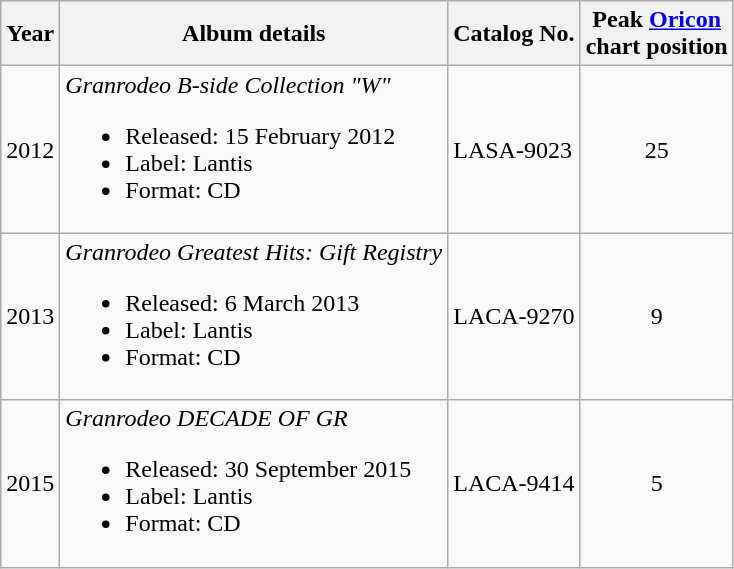<table class="wikitable">
<tr>
<th>Year</th>
<th>Album details</th>
<th>Catalog No.</th>
<th>Peak <a href='#'>Oricon</a><br> chart position</th>
</tr>
<tr>
<td>2012</td>
<td><em>Granrodeo B‐side Collection "W"</em><br><ul><li>Released: 15 February 2012</li><li>Label: Lantis</li><li>Format: CD</li></ul></td>
<td>LASA-9023</td>
<td align="center">25</td>
</tr>
<tr>
<td>2013</td>
<td><em>Granrodeo Greatest Hits: Gift Registry</em><br><ul><li>Released: 6 March 2013</li><li>Label: Lantis</li><li>Format: CD</li></ul></td>
<td>LACA-9270</td>
<td align="center">9</td>
</tr>
<tr>
<td>2015</td>
<td><em>Granrodeo DECADE OF GR</em><br><ul><li>Released: 30 September 2015</li><li>Label: Lantis</li><li>Format: CD</li></ul></td>
<td>LACA-9414</td>
<td align="center">5</td>
</tr>
</table>
